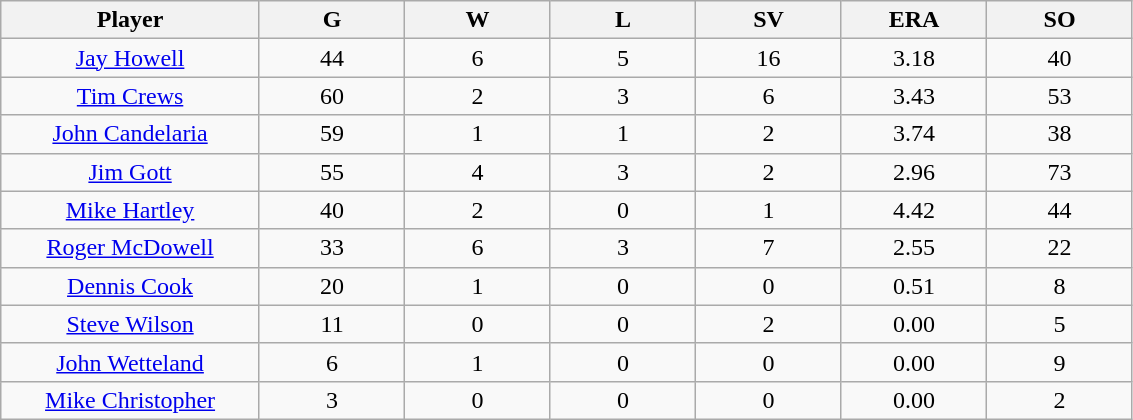<table class="wikitable sortable">
<tr>
<th bgcolor="#DDDDFF" width="16%">Player</th>
<th bgcolor="#DDDDFF" width="9%">G</th>
<th bgcolor="#DDDDFF" width="9%">W</th>
<th bgcolor="#DDDDFF" width="9%">L</th>
<th bgcolor="#DDDDFF" width="9%">SV</th>
<th bgcolor="#DDDDFF" width="9%">ERA</th>
<th bgcolor="#DDDDFF" width="9%">SO</th>
</tr>
<tr align="center">
<td><a href='#'>Jay Howell</a></td>
<td>44</td>
<td>6</td>
<td>5</td>
<td>16</td>
<td>3.18</td>
<td>40</td>
</tr>
<tr align=center>
<td><a href='#'>Tim Crews</a></td>
<td>60</td>
<td>2</td>
<td>3</td>
<td>6</td>
<td>3.43</td>
<td>53</td>
</tr>
<tr align="center">
<td><a href='#'>John Candelaria</a></td>
<td>59</td>
<td>1</td>
<td>1</td>
<td>2</td>
<td>3.74</td>
<td>38</td>
</tr>
<tr align="center">
<td><a href='#'>Jim Gott</a></td>
<td>55</td>
<td>4</td>
<td>3</td>
<td>2</td>
<td>2.96</td>
<td>73</td>
</tr>
<tr align="center">
<td><a href='#'>Mike Hartley</a></td>
<td>40</td>
<td>2</td>
<td>0</td>
<td>1</td>
<td>4.42</td>
<td>44</td>
</tr>
<tr align="center">
<td><a href='#'>Roger McDowell</a></td>
<td>33</td>
<td>6</td>
<td>3</td>
<td>7</td>
<td>2.55</td>
<td>22</td>
</tr>
<tr align="center">
<td><a href='#'>Dennis Cook</a></td>
<td>20</td>
<td>1</td>
<td>0</td>
<td>0</td>
<td>0.51</td>
<td>8</td>
</tr>
<tr align="center">
<td><a href='#'>Steve Wilson</a></td>
<td>11</td>
<td>0</td>
<td>0</td>
<td>2</td>
<td>0.00</td>
<td>5</td>
</tr>
<tr align="center">
<td><a href='#'>John Wetteland</a></td>
<td>6</td>
<td>1</td>
<td>0</td>
<td>0</td>
<td>0.00</td>
<td>9</td>
</tr>
<tr align="center">
<td><a href='#'>Mike Christopher</a></td>
<td>3</td>
<td>0</td>
<td>0</td>
<td>0</td>
<td>0.00</td>
<td>2</td>
</tr>
</table>
